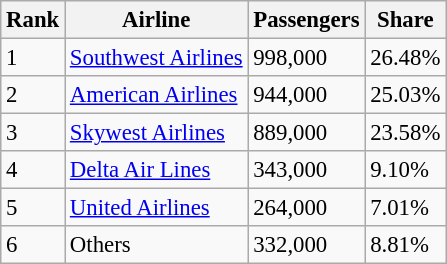<table class="wikitable sortable" style="font-size: 95%">
<tr>
<th>Rank</th>
<th>Airline</th>
<th>Passengers</th>
<th>Share</th>
</tr>
<tr>
<td>1</td>
<td><a href='#'>Southwest Airlines</a></td>
<td>998,000</td>
<td>26.48%</td>
</tr>
<tr>
<td>2</td>
<td><a href='#'>American Airlines</a></td>
<td>944,000</td>
<td>25.03%</td>
</tr>
<tr>
<td>3</td>
<td><a href='#'>Skywest Airlines</a></td>
<td>889,000</td>
<td>23.58%</td>
</tr>
<tr>
<td>4</td>
<td><a href='#'>Delta Air Lines</a></td>
<td>343,000</td>
<td>9.10%</td>
</tr>
<tr>
<td>5</td>
<td><a href='#'>United Airlines</a></td>
<td>264,000</td>
<td>7.01%</td>
</tr>
<tr>
<td>6</td>
<td>Others</td>
<td>332,000</td>
<td>8.81%</td>
</tr>
</table>
